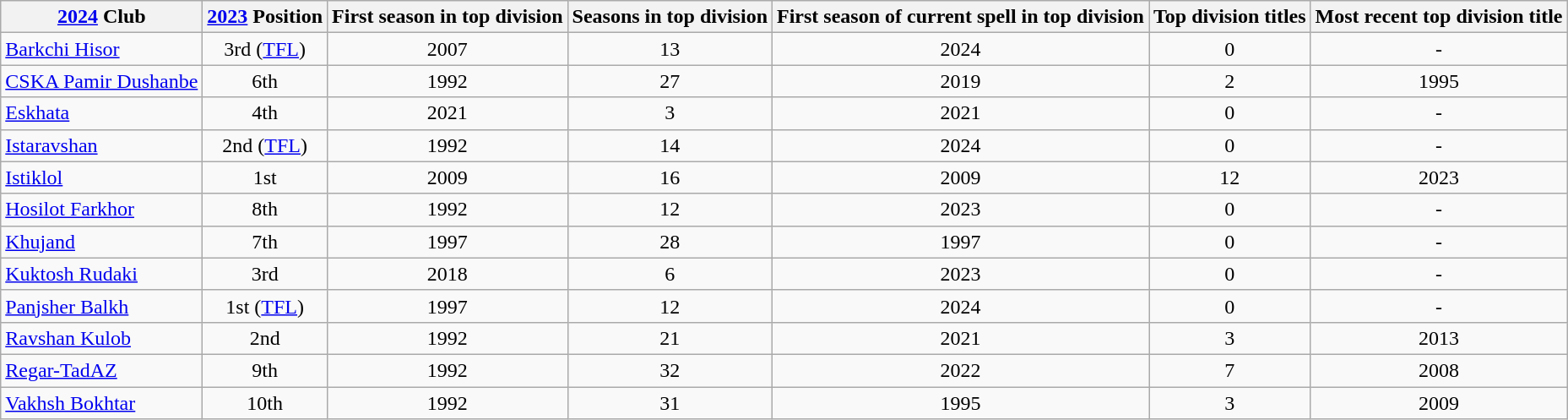<table class="wikitable sortable" style="text-align:center">
<tr>
<th><a href='#'>2024</a> Club</th>
<th><a href='#'>2023</a> Position</th>
<th>First season in top division</th>
<th>Seasons in top division</th>
<th>First season of current spell in top division</th>
<th>Top division titles</th>
<th>Most recent top division title</th>
</tr>
<tr>
<td style="text-align:left"><a href='#'>Barkchi Hisor</a></td>
<td>3rd (<a href='#'>TFL</a>)</td>
<td>2007</td>
<td>13</td>
<td>2024</td>
<td>0</td>
<td>-</td>
</tr>
<tr>
<td style="text-align:left"><a href='#'>CSKA Pamir Dushanbe</a></td>
<td>6th</td>
<td>1992</td>
<td>27</td>
<td>2019</td>
<td>2</td>
<td>1995</td>
</tr>
<tr>
<td style="text-align:left"><a href='#'>Eskhata</a></td>
<td>4th</td>
<td>2021</td>
<td>3</td>
<td>2021</td>
<td>0</td>
<td>-</td>
</tr>
<tr>
<td style="text-align:left"><a href='#'>Istaravshan</a></td>
<td>2nd (<a href='#'>TFL</a>)</td>
<td>1992</td>
<td>14</td>
<td>2024</td>
<td>0</td>
<td>-</td>
</tr>
<tr>
<td style="text-align:left"><a href='#'>Istiklol</a></td>
<td>1st</td>
<td>2009</td>
<td>16</td>
<td>2009</td>
<td>12</td>
<td>2023</td>
</tr>
<tr>
<td style="text-align:left"><a href='#'>Hosilot Farkhor</a></td>
<td>8th</td>
<td>1992</td>
<td>12</td>
<td>2023</td>
<td>0</td>
<td>-</td>
</tr>
<tr>
<td style="text-align:left"><a href='#'>Khujand</a></td>
<td>7th</td>
<td>1997</td>
<td>28</td>
<td>1997</td>
<td>0</td>
<td>-</td>
</tr>
<tr>
<td style="text-align:left"><a href='#'>Kuktosh Rudaki</a></td>
<td>3rd</td>
<td>2018</td>
<td>6</td>
<td>2023</td>
<td>0</td>
<td>-</td>
</tr>
<tr>
<td style="text-align:left"><a href='#'>Panjsher Balkh</a></td>
<td>1st (<a href='#'>TFL</a>)</td>
<td>1997</td>
<td>12</td>
<td>2024</td>
<td>0</td>
<td>-</td>
</tr>
<tr>
<td style="text-align:left"><a href='#'>Ravshan Kulob</a></td>
<td>2nd</td>
<td>1992</td>
<td>21</td>
<td>2021</td>
<td>3</td>
<td>2013</td>
</tr>
<tr>
<td style="text-align:left"><a href='#'>Regar-TadAZ</a></td>
<td>9th</td>
<td>1992</td>
<td>32</td>
<td>2022</td>
<td>7</td>
<td>2008</td>
</tr>
<tr>
<td style="text-align:left"><a href='#'>Vakhsh Bokhtar</a></td>
<td>10th</td>
<td>1992</td>
<td>31</td>
<td>1995</td>
<td>3</td>
<td>2009</td>
</tr>
</table>
